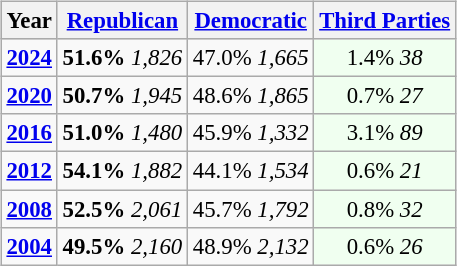<table class="wikitable" style="float:right; font-size:95%;">
<tr bgcolor=lightgrey>
<th>Year</th>
<th><a href='#'>Republican</a></th>
<th><a href='#'>Democratic</a></th>
<th><a href='#'>Third Parties</a></th>
</tr>
<tr>
<td style="text-align:center;" ><strong><a href='#'>2024</a></strong></td>
<td style="text-align:center;" ><strong>51.6%</strong> <em>1,826</em></td>
<td style="text-align:center;" >47.0% <em>1,665</em></td>
<td style="text-align:center; background:honeyDew;">1.4% <em>38</em></td>
</tr>
<tr>
<td style="text-align:center;" ><strong><a href='#'>2020</a></strong></td>
<td style="text-align:center;" ><strong>50.7%</strong> <em>1,945</em></td>
<td style="text-align:center;" >48.6% <em>1,865</em></td>
<td style="text-align:center; background:honeyDew;">0.7% <em>27</em></td>
</tr>
<tr>
<td style="text-align:center;" ><strong><a href='#'>2016</a></strong></td>
<td style="text-align:center;" ><strong>51.0%</strong> <em>1,480</em></td>
<td style="text-align:center;" >45.9% <em>1,332</em></td>
<td style="text-align:center; background:honeyDew;">3.1% <em>89</em></td>
</tr>
<tr>
<td style="text-align:center;" ><strong><a href='#'>2012</a></strong></td>
<td style="text-align:center;" ><strong>54.1%</strong> <em>1,882</em></td>
<td style="text-align:center;" >44.1% <em>1,534</em></td>
<td style="text-align:center; background:honeyDew;">0.6% <em>21</em></td>
</tr>
<tr>
<td style="text-align:center;" ><strong><a href='#'>2008</a></strong></td>
<td style="text-align:center;" ><strong>52.5%</strong> <em>2,061</em></td>
<td style="text-align:center;" >45.7% <em>1,792</em></td>
<td style="text-align:center; background:honeyDew;">0.8% <em>32</em></td>
</tr>
<tr>
<td style="text-align:center;" ><strong><a href='#'>2004</a></strong></td>
<td style="text-align:center;" ><strong>49.5%</strong> <em>2,160</em></td>
<td style="text-align:center;" >48.9% <em>2,132</em></td>
<td style="text-align:center; background:honeyDew;">0.6% <em>26</em></td>
</tr>
</table>
